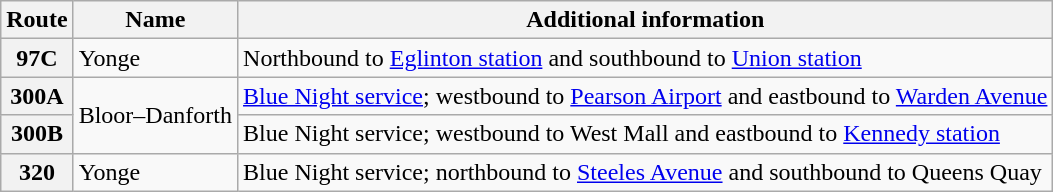<table class="wikitable">
<tr>
<th>Route</th>
<th>Name</th>
<th>Additional information</th>
</tr>
<tr>
<th>97C</th>
<td>Yonge</td>
<td>Northbound to <a href='#'>Eglinton station</a> and southbound to <a href='#'>Union station</a><br></td>
</tr>
<tr>
<th>300A</th>
<td rowspan="2">Bloor–Danforth</td>
<td><a href='#'>Blue Night service</a>; westbound to <a href='#'>Pearson Airport</a> and eastbound to <a href='#'>Warden Avenue</a></td>
</tr>
<tr>
<th>300B</th>
<td>Blue Night service; westbound to West Mall and eastbound to <a href='#'>Kennedy station</a></td>
</tr>
<tr>
<th>320</th>
<td>Yonge</td>
<td>Blue Night service; northbound to <a href='#'>Steeles Avenue</a> and southbound to Queens Quay</td>
</tr>
</table>
